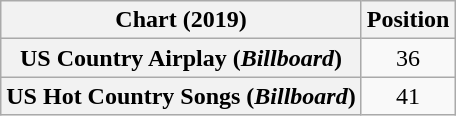<table class="wikitable sortable plainrowheaders" style="text-align:center">
<tr>
<th>Chart (2019)</th>
<th>Position</th>
</tr>
<tr>
<th scope="row">US Country Airplay (<em>Billboard</em>)</th>
<td>36</td>
</tr>
<tr>
<th scope="row">US Hot Country Songs (<em>Billboard</em>)</th>
<td>41</td>
</tr>
</table>
